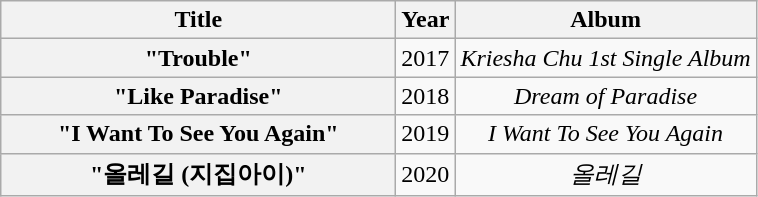<table class="wikitable plainrowheaders" style="text-align:center;">
<tr>
<th scope="col" style="width:16em;">Title</th>
<th scope="col">Year</th>
<th scope="col">Album</th>
</tr>
<tr>
<th scope="row">"Trouble"</th>
<td>2017</td>
<td><em>Kriesha Chu 1st Single Album</em></td>
</tr>
<tr>
<th scope="row">"Like Paradise"</th>
<td>2018</td>
<td><em>Dream of Paradise</em></td>
</tr>
<tr>
<th scope="row">"I Want To See You Again"</th>
<td>2019</td>
<td><em>I Want To See You Again</em></td>
</tr>
<tr>
<th scope="row">"올레길 (지집아이)"</th>
<td>2020</td>
<td><em>올레길</em></td>
</tr>
</table>
